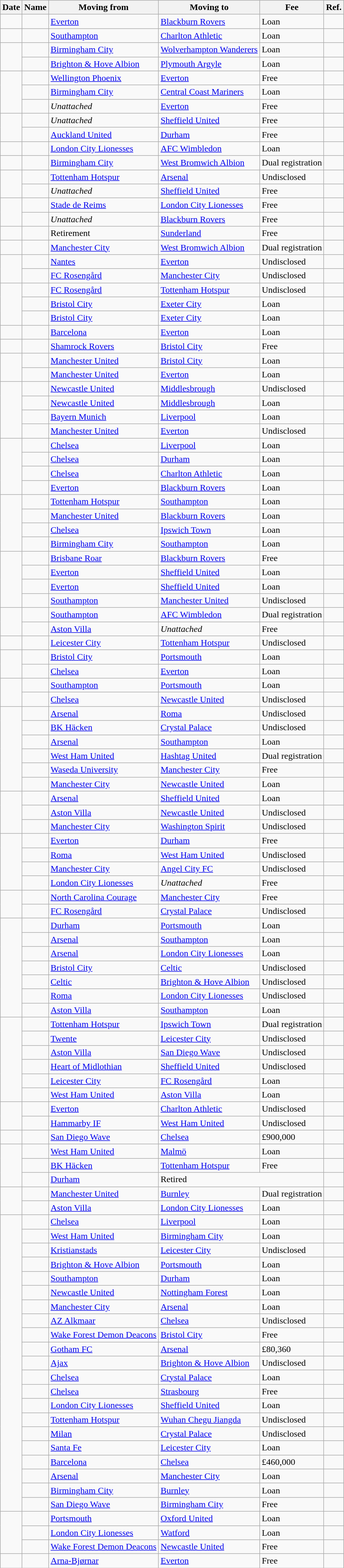<table class="wikitable sortable">
<tr>
<th>Date</th>
<th>Name</th>
<th>Moving from</th>
<th>Moving to</th>
<th>Fee</th>
<th>Ref.</th>
</tr>
<tr>
<td></td>
<td></td>
<td><a href='#'>Everton</a></td>
<td><a href='#'>Blackburn Rovers</a></td>
<td>Loan</td>
<td></td>
</tr>
<tr>
<td></td>
<td></td>
<td><a href='#'>Southampton</a></td>
<td><a href='#'>Charlton Athletic</a></td>
<td>Loan</td>
<td></td>
</tr>
<tr>
<td rowspan="2"></td>
<td></td>
<td><a href='#'>Birmingham City</a></td>
<td><a href='#'>Wolverhampton Wanderers</a></td>
<td>Loan</td>
<td></td>
</tr>
<tr>
<td></td>
<td><a href='#'>Brighton & Hove Albion</a></td>
<td><a href='#'>Plymouth Argyle</a></td>
<td>Loan</td>
<td></td>
</tr>
<tr>
<td rowspan="3"></td>
<td> </td>
<td> <a href='#'>Wellington Phoenix</a></td>
<td><a href='#'>Everton</a></td>
<td>Free</td>
<td></td>
</tr>
<tr>
<td></td>
<td><a href='#'>Birmingham City</a></td>
<td> <a href='#'>Central Coast Mariners</a></td>
<td>Loan</td>
<td></td>
</tr>
<tr>
<td> </td>
<td><em>Unattached</em></td>
<td><a href='#'>Everton</a></td>
<td>Free</td>
<td></td>
</tr>
<tr>
<td rowspan="2"></td>
<td> </td>
<td><em>Unattached</em></td>
<td><a href='#'>Sheffield United</a></td>
<td>Free</td>
<td></td>
</tr>
<tr>
<td> </td>
<td> <a href='#'>Auckland United</a></td>
<td><a href='#'>Durham</a></td>
<td>Free</td>
<td></td>
</tr>
<tr>
<td></td>
<td></td>
<td><a href='#'>London City Lionesses</a></td>
<td><a href='#'>AFC Wimbledon</a></td>
<td>Loan</td>
<td></td>
</tr>
<tr>
<td></td>
<td> </td>
<td><a href='#'>Birmingham City</a></td>
<td><a href='#'>West Bromwich Albion</a></td>
<td>Dual registration</td>
<td></td>
</tr>
<tr>
<td rowspan="2"></td>
<td> </td>
<td><a href='#'>Tottenham Hotspur</a></td>
<td><a href='#'>Arsenal</a></td>
<td>Undisclosed</td>
<td></td>
</tr>
<tr>
<td> </td>
<td><em>Unattached</em></td>
<td><a href='#'>Sheffield United</a></td>
<td>Free</td>
<td></td>
</tr>
<tr>
<td rowspan="2"></td>
<td> </td>
<td> <a href='#'>Stade de Reims</a></td>
<td><a href='#'>London City Lionesses</a></td>
<td>Free</td>
<td></td>
</tr>
<tr>
<td></td>
<td><em>Unattached</em></td>
<td><a href='#'>Blackburn Rovers</a></td>
<td>Free</td>
<td></td>
</tr>
<tr>
<td></td>
<td></td>
<td>Retirement</td>
<td><a href='#'>Sunderland</a></td>
<td>Free</td>
<td></td>
</tr>
<tr>
<td></td>
<td></td>
<td><a href='#'>Manchester City</a></td>
<td><a href='#'>West Bromwich Albion</a></td>
<td>Dual registration</td>
<td></td>
</tr>
<tr>
<td rowspan="2"></td>
<td> </td>
<td> <a href='#'>Nantes</a></td>
<td><a href='#'>Everton</a></td>
<td>Undisclosed</td>
<td></td>
</tr>
<tr>
<td> </td>
<td> <a href='#'>FC Rosengård</a></td>
<td><a href='#'>Manchester City</a></td>
<td>Undisclosed</td>
<td></td>
</tr>
<tr>
<td rowspan="3"></td>
<td> </td>
<td> <a href='#'>FC Rosengård</a></td>
<td><a href='#'>Tottenham Hotspur</a></td>
<td>Undisclosed</td>
<td></td>
</tr>
<tr>
<td></td>
<td><a href='#'>Bristol City</a></td>
<td><a href='#'>Exeter City</a></td>
<td>Loan</td>
<td></td>
</tr>
<tr>
<td></td>
<td><a href='#'>Bristol City</a></td>
<td><a href='#'>Exeter City</a></td>
<td>Loan</td>
<td></td>
</tr>
<tr>
<td></td>
<td> </td>
<td> <a href='#'>Barcelona</a></td>
<td><a href='#'>Everton</a></td>
<td>Loan</td>
<td></td>
</tr>
<tr>
<td></td>
<td> </td>
<td> <a href='#'>Shamrock Rovers</a></td>
<td><a href='#'>Bristol City</a></td>
<td>Free</td>
<td></td>
</tr>
<tr>
<td rowspan="2"></td>
<td></td>
<td><a href='#'>Manchester United</a></td>
<td><a href='#'>Bristol City</a></td>
<td>Loan</td>
<td></td>
</tr>
<tr>
<td> </td>
<td><a href='#'>Manchester United</a></td>
<td><a href='#'>Everton</a></td>
<td>Loan</td>
<td></td>
</tr>
<tr>
<td rowspan="4"></td>
<td></td>
<td><a href='#'>Newcastle United</a></td>
<td><a href='#'>Middlesbrough</a></td>
<td>Undisclosed</td>
<td></td>
</tr>
<tr>
<td></td>
<td><a href='#'>Newcastle United</a></td>
<td><a href='#'>Middlesbrough</a></td>
<td>Loan</td>
<td></td>
</tr>
<tr>
<td> </td>
<td> <a href='#'>Bayern Munich</a></td>
<td><a href='#'>Liverpool</a></td>
<td>Loan</td>
<td></td>
</tr>
<tr>
<td> </td>
<td><a href='#'>Manchester United</a></td>
<td><a href='#'>Everton</a></td>
<td>Undisclosed</td>
<td></td>
</tr>
<tr>
<td rowspan="4"></td>
<td> </td>
<td><a href='#'>Chelsea</a></td>
<td><a href='#'>Liverpool</a></td>
<td>Loan</td>
<td></td>
</tr>
<tr>
<td></td>
<td><a href='#'>Chelsea</a></td>
<td><a href='#'>Durham</a></td>
<td>Loan</td>
<td></td>
</tr>
<tr>
<td></td>
<td><a href='#'>Chelsea</a></td>
<td><a href='#'>Charlton Athletic</a></td>
<td>Loan</td>
<td></td>
</tr>
<tr>
<td></td>
<td><a href='#'>Everton</a></td>
<td><a href='#'>Blackburn Rovers</a></td>
<td>Loan</td>
<td></td>
</tr>
<tr>
<td rowspan="4"></td>
<td></td>
<td><a href='#'>Tottenham Hotspur</a></td>
<td><a href='#'>Southampton</a></td>
<td>Loan</td>
<td></td>
</tr>
<tr>
<td></td>
<td><a href='#'>Manchester United</a></td>
<td><a href='#'>Blackburn Rovers</a></td>
<td>Loan</td>
<td></td>
</tr>
<tr>
<td></td>
<td><a href='#'>Chelsea</a></td>
<td><a href='#'>Ipswich Town</a></td>
<td>Loan</td>
<td></td>
</tr>
<tr>
<td> </td>
<td><a href='#'>Birmingham City</a></td>
<td><a href='#'>Southampton</a></td>
<td>Loan</td>
<td></td>
</tr>
<tr>
<td rowspan="4"></td>
<td> </td>
<td> <a href='#'>Brisbane Roar</a></td>
<td><a href='#'>Blackburn Rovers</a></td>
<td>Free</td>
<td></td>
</tr>
<tr>
<td></td>
<td><a href='#'>Everton</a></td>
<td><a href='#'>Sheffield United</a></td>
<td>Loan</td>
<td></td>
</tr>
<tr>
<td></td>
<td><a href='#'>Everton</a></td>
<td><a href='#'>Sheffield United</a></td>
<td>Loan</td>
<td></td>
</tr>
<tr>
<td></td>
<td><a href='#'>Southampton</a></td>
<td><a href='#'>Manchester United</a></td>
<td>Undisclosed</td>
<td></td>
</tr>
<tr>
<td rowspan="2"></td>
<td></td>
<td><a href='#'>Southampton</a></td>
<td><a href='#'>AFC Wimbledon</a></td>
<td>Dual registration</td>
<td></td>
</tr>
<tr>
<td> </td>
<td><a href='#'>Aston Villa</a></td>
<td><em>Unattached</em></td>
<td>Free</td>
<td></td>
</tr>
<tr>
<td></td>
<td> </td>
<td><a href='#'>Leicester City</a></td>
<td><a href='#'>Tottenham Hotspur</a></td>
<td>Undisclosed</td>
<td></td>
</tr>
<tr>
<td rowspan="2"></td>
<td> </td>
<td><a href='#'>Bristol City</a></td>
<td><a href='#'>Portsmouth</a></td>
<td>Loan</td>
<td></td>
</tr>
<tr>
<td> </td>
<td><a href='#'>Chelsea</a></td>
<td><a href='#'>Everton</a></td>
<td>Loan</td>
<td></td>
</tr>
<tr>
<td rowspan="2"></td>
<td></td>
<td><a href='#'>Southampton</a></td>
<td><a href='#'>Portsmouth</a></td>
<td>Loan</td>
<td></td>
</tr>
<tr>
<td></td>
<td><a href='#'>Chelsea</a></td>
<td><a href='#'>Newcastle United</a></td>
<td>Undisclosed</td>
<td></td>
</tr>
<tr>
<td rowspan="6"></td>
<td> </td>
<td><a href='#'>Arsenal</a></td>
<td> <a href='#'>Roma</a></td>
<td>Undisclosed</td>
<td></td>
</tr>
<tr>
<td> </td>
<td> <a href='#'>BK Häcken</a></td>
<td><a href='#'>Crystal Palace</a></td>
<td>Undisclosed</td>
<td></td>
</tr>
<tr>
<td></td>
<td><a href='#'>Arsenal</a></td>
<td><a href='#'>Southampton</a></td>
<td>Loan</td>
<td></td>
</tr>
<tr>
<td></td>
<td><a href='#'>West Ham United</a></td>
<td><a href='#'>Hashtag United</a></td>
<td>Dual registration</td>
<td></td>
</tr>
<tr>
<td> </td>
<td> <a href='#'>Waseda University</a></td>
<td><a href='#'>Manchester City</a></td>
<td>Free</td>
<td></td>
</tr>
<tr>
<td></td>
<td><a href='#'>Manchester City</a></td>
<td><a href='#'>Newcastle United</a></td>
<td>Loan</td>
<td></td>
</tr>
<tr>
<td rowspan="3"></td>
<td></td>
<td><a href='#'>Arsenal</a></td>
<td><a href='#'>Sheffield United</a></td>
<td>Loan</td>
<td></td>
</tr>
<tr>
<td></td>
<td><a href='#'>Aston Villa</a></td>
<td><a href='#'>Newcastle United</a></td>
<td>Undisclosed</td>
<td></td>
</tr>
<tr>
<td> </td>
<td><a href='#'>Manchester City</a></td>
<td> <a href='#'>Washington Spirit</a></td>
<td>Undisclosed</td>
<td></td>
</tr>
<tr>
<td rowspan="4"></td>
<td> </td>
<td><a href='#'>Everton</a></td>
<td><a href='#'>Durham</a></td>
<td>Free</td>
<td></td>
</tr>
<tr>
<td> </td>
<td> <a href='#'>Roma</a></td>
<td><a href='#'>West Ham United</a></td>
<td>Undisclosed</td>
<td></td>
</tr>
<tr>
<td> </td>
<td><a href='#'>Manchester City</a></td>
<td> <a href='#'>Angel City FC</a></td>
<td>Undisclosed</td>
<td></td>
</tr>
<tr>
<td> </td>
<td><a href='#'>London City Lionesses</a></td>
<td><em>Unattached</em></td>
<td>Free</td>
<td></td>
</tr>
<tr>
<td rowspan="2"></td>
<td> </td>
<td> <a href='#'>North Carolina Courage</a></td>
<td><a href='#'>Manchester City</a></td>
<td>Free</td>
<td></td>
</tr>
<tr>
<td> </td>
<td> <a href='#'>FC Rosengård</a></td>
<td><a href='#'>Crystal Palace</a></td>
<td>Undisclosed</td>
<td></td>
</tr>
<tr>
<td rowspan="7"></td>
<td></td>
<td><a href='#'>Durham</a></td>
<td><a href='#'>Portsmouth</a></td>
<td>Loan</td>
<td></td>
</tr>
<tr>
<td></td>
<td><a href='#'>Arsenal</a></td>
<td><a href='#'>Southampton</a></td>
<td>Loan</td>
<td></td>
</tr>
<tr>
<td></td>
<td><a href='#'>Arsenal</a></td>
<td><a href='#'>London City Lionesses</a></td>
<td>Loan</td>
<td></td>
</tr>
<tr>
<td> </td>
<td><a href='#'>Bristol City</a></td>
<td> <a href='#'>Celtic</a></td>
<td>Undisclosed</td>
<td></td>
</tr>
<tr>
<td> </td>
<td> <a href='#'>Celtic</a></td>
<td><a href='#'>Brighton & Hove Albion</a></td>
<td>Undisclosed</td>
<td></td>
</tr>
<tr>
<td> </td>
<td> <a href='#'>Roma</a></td>
<td><a href='#'>London City Lionesses</a></td>
<td>Undisclosed</td>
<td></td>
</tr>
<tr>
<td></td>
<td><a href='#'>Aston Villa</a></td>
<td><a href='#'>Southampton</a></td>
<td>Loan</td>
<td></td>
</tr>
<tr>
<td rowspan="6"></td>
<td></td>
<td><a href='#'>Tottenham Hotspur</a></td>
<td><a href='#'>Ipswich Town</a></td>
<td>Dual registration</td>
<td></td>
</tr>
<tr>
<td> </td>
<td> <a href='#'>Twente</a></td>
<td><a href='#'>Leicester City</a></td>
<td>Undisclosed</td>
<td></td>
</tr>
<tr>
<td> </td>
<td><a href='#'>Aston Villa</a></td>
<td> <a href='#'>San Diego Wave</a></td>
<td>Undisclosed</td>
<td></td>
</tr>
<tr>
<td> </td>
<td> <a href='#'>Heart of Midlothian</a></td>
<td><a href='#'>Sheffield United</a></td>
<td>Undisclosed</td>
<td></td>
</tr>
<tr>
<td> </td>
<td><a href='#'>Leicester City</a></td>
<td> <a href='#'>FC Rosengård</a></td>
<td>Loan</td>
<td></td>
</tr>
<tr>
<td> </td>
<td><a href='#'>West Ham United</a></td>
<td><a href='#'>Aston Villa</a></td>
<td>Loan</td>
<td></td>
</tr>
<tr>
<td rowspan="2"></td>
<td></td>
<td><a href='#'>Everton</a></td>
<td><a href='#'>Charlton Athletic</a></td>
<td>Undisclosed</td>
<td></td>
</tr>
<tr>
<td> </td>
<td> <a href='#'>Hammarby IF</a></td>
<td><a href='#'>West Ham United</a></td>
<td>Undisclosed</td>
<td></td>
</tr>
<tr>
<td></td>
<td> </td>
<td> <a href='#'>San Diego Wave</a></td>
<td><a href='#'>Chelsea</a></td>
<td>£900,000</td>
<td></td>
</tr>
<tr>
<td rowspan="3"></td>
<td> </td>
<td><a href='#'>West Ham United</a></td>
<td> <a href='#'>Malmö</a></td>
<td>Loan</td>
<td></td>
</tr>
<tr>
<td> </td>
<td> <a href='#'>BK Häcken</a></td>
<td><a href='#'>Tottenham Hotspur</a></td>
<td>Free</td>
<td></td>
</tr>
<tr>
<td></td>
<td><a href='#'>Durham</a></td>
<td colspan="2">Retired</td>
<td></td>
</tr>
<tr>
<td rowspan="2"></td>
<td> </td>
<td><a href='#'>Manchester United</a></td>
<td><a href='#'>Burnley</a></td>
<td>Dual registration</td>
<td></td>
</tr>
<tr>
<td></td>
<td><a href='#'>Aston Villa</a></td>
<td><a href='#'>London City Lionesses</a></td>
<td>Loan</td>
<td></td>
</tr>
<tr>
<td rowspan="21"></td>
<td> </td>
<td><a href='#'>Chelsea</a></td>
<td><a href='#'>Liverpool</a></td>
<td>Loan</td>
<td></td>
</tr>
<tr>
<td></td>
<td><a href='#'>West Ham United</a></td>
<td><a href='#'>Birmingham City</a></td>
<td>Loan</td>
<td></td>
</tr>
<tr>
<td> </td>
<td> <a href='#'>Kristianstads</a></td>
<td><a href='#'>Leicester City</a></td>
<td>Undisclosed</td>
<td></td>
</tr>
<tr>
<td></td>
<td><a href='#'>Brighton & Hove Albion</a></td>
<td><a href='#'>Portsmouth</a></td>
<td>Loan</td>
<td></td>
</tr>
<tr>
<td> </td>
<td><a href='#'>Southampton</a></td>
<td><a href='#'>Durham</a></td>
<td>Loan</td>
<td></td>
</tr>
<tr>
<td></td>
<td><a href='#'>Newcastle United</a></td>
<td><a href='#'>Nottingham Forest</a></td>
<td>Loan</td>
<td></td>
</tr>
<tr>
<td></td>
<td><a href='#'>Manchester City</a></td>
<td><a href='#'>Arsenal</a></td>
<td>Loan</td>
<td></td>
</tr>
<tr>
<td> </td>
<td> <a href='#'>AZ Alkmaar</a></td>
<td><a href='#'>Chelsea</a></td>
<td>Undisclosed</td>
<td></td>
</tr>
<tr>
<td></td>
<td> <a href='#'>Wake Forest Demon Deacons</a></td>
<td><a href='#'>Bristol City</a></td>
<td>Free</td>
<td></td>
</tr>
<tr>
<td> </td>
<td> <a href='#'>Gotham FC</a></td>
<td><a href='#'>Arsenal</a></td>
<td>£80,360</td>
<td></td>
</tr>
<tr>
<td> </td>
<td> <a href='#'>Ajax</a></td>
<td><a href='#'>Brighton & Hove Albion</a></td>
<td>Undisclosed</td>
<td></td>
</tr>
<tr>
<td> </td>
<td><a href='#'>Chelsea</a></td>
<td><a href='#'>Crystal Palace</a></td>
<td>Loan</td>
<td></td>
</tr>
<tr>
<td> </td>
<td><a href='#'>Chelsea</a></td>
<td> <a href='#'>Strasbourg</a></td>
<td>Free</td>
<td></td>
</tr>
<tr>
<td></td>
<td><a href='#'>London City Lionesses</a></td>
<td><a href='#'>Sheffield United</a></td>
<td>Loan</td>
<td></td>
</tr>
<tr>
<td> </td>
<td><a href='#'>Tottenham Hotspur</a></td>
<td> <a href='#'>Wuhan Chegu Jiangda</a></td>
<td>Undisclosed</td>
<td></td>
</tr>
<tr>
<td> </td>
<td> <a href='#'>Milan</a></td>
<td><a href='#'>Crystal Palace</a></td>
<td>Undisclosed</td>
<td></td>
</tr>
<tr>
<td> </td>
<td> <a href='#'>Santa Fe</a></td>
<td><a href='#'>Leicester City</a></td>
<td>Loan</td>
<td></td>
</tr>
<tr>
<td></td>
<td> <a href='#'>Barcelona</a></td>
<td><a href='#'>Chelsea</a></td>
<td>£460,000</td>
<td></td>
</tr>
<tr>
<td> </td>
<td><a href='#'>Arsenal</a></td>
<td><a href='#'>Manchester City</a></td>
<td>Loan</td>
<td></td>
</tr>
<tr>
<td></td>
<td><a href='#'>Birmingham City</a></td>
<td><a href='#'>Burnley</a></td>
<td>Loan</td>
<td></td>
</tr>
<tr>
<td> </td>
<td> <a href='#'>San Diego Wave</a></td>
<td><a href='#'>Birmingham City</a></td>
<td>Free</td>
<td></td>
</tr>
<tr>
<td rowspan="3"></td>
<td></td>
<td><a href='#'>Portsmouth</a></td>
<td><a href='#'>Oxford United</a></td>
<td>Loan</td>
<td></td>
</tr>
<tr>
<td></td>
<td><a href='#'>London City Lionesses</a></td>
<td><a href='#'>Watford</a></td>
<td>Loan</td>
<td></td>
</tr>
<tr>
<td> </td>
<td> <a href='#'>Wake Forest Demon Deacons</a></td>
<td><a href='#'>Newcastle United</a></td>
<td>Free</td>
<td></td>
</tr>
<tr>
<td></td>
<td> </td>
<td> <a href='#'>Arna-Bjørnar</a></td>
<td><a href='#'>Everton</a></td>
<td>Free</td>
<td></td>
</tr>
</table>
